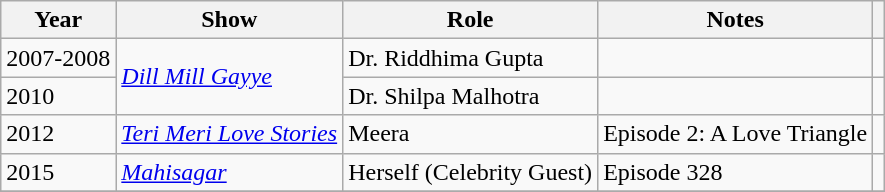<table class="wikitable sortable">
<tr>
<th>Year</th>
<th>Show</th>
<th>Role</th>
<th>Notes</th>
<th class="unsortable"></th>
</tr>
<tr>
<td>2007-2008</td>
<td rowspan=2><em><a href='#'>Dill Mill Gayye</a></em></td>
<td>Dr. Riddhima Gupta</td>
<td></td>
<td></td>
</tr>
<tr>
<td>2010</td>
<td>Dr. Shilpa Malhotra</td>
<td></td>
<td></td>
</tr>
<tr>
<td>2012</td>
<td><em><a href='#'>Teri Meri Love Stories</a></em></td>
<td>Meera</td>
<td>Episode 2: A Love Triangle</td>
<td></td>
</tr>
<tr>
<td>2015</td>
<td><em><a href='#'>Mahisagar</a></em></td>
<td>Herself (Celebrity Guest)</td>
<td>Episode 328</td>
<td></td>
</tr>
<tr>
</tr>
</table>
